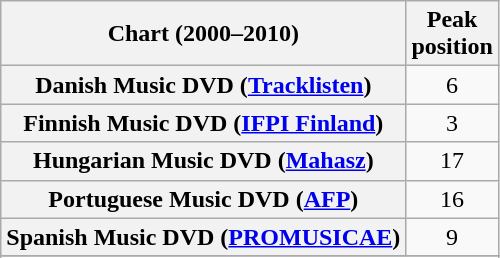<table class="wikitable sortable plainrowheaders">
<tr>
<th>Chart (2000–2010)</th>
<th>Peak<br>position</th>
</tr>
<tr>
<th scope="row">Danish Music DVD (<a href='#'>Tracklisten</a>)</th>
<td align="center">6</td>
</tr>
<tr>
<th scope="row">Finnish Music DVD (<a href='#'>IFPI Finland</a>)</th>
<td align="center">3</td>
</tr>
<tr>
<th scope="row">Hungarian Music DVD (<a href='#'>Mahasz</a>)</th>
<td align="center">17</td>
</tr>
<tr>
<th scope="row">Portuguese Music DVD (<a href='#'>AFP</a>)</th>
<td align="center">16</td>
</tr>
<tr>
<th scope="row">Spanish Music DVD (<a href='#'>PROMUSICAE</a>)</th>
<td align="center">9</td>
</tr>
<tr>
</tr>
<tr>
</tr>
</table>
